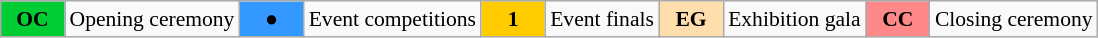<table class="wikitable" style="margin:0.5em auto; font-size:90%;position:relative;">
<tr>
<td style="width:2.5em; background:#00cc33; text-align:center"><strong>OC</strong></td>
<td>Opening ceremony</td>
<td style="width:2.5em; background:#3399ff; text-align:center">●</td>
<td>Event competitions</td>
<td style="width:2.5em; background:#ffcc00; text-align:center"><strong>1</strong></td>
<td>Event finals</td>
<td style="width:2.5em; background:#ffdead; text-align:center"><strong>EG</strong></td>
<td>Exhibition gala</td>
<td style="width:2.5em; background:#FF8888; text-align:center"><strong>CC</strong></td>
<td>Closing ceremony</td>
</tr>
</table>
